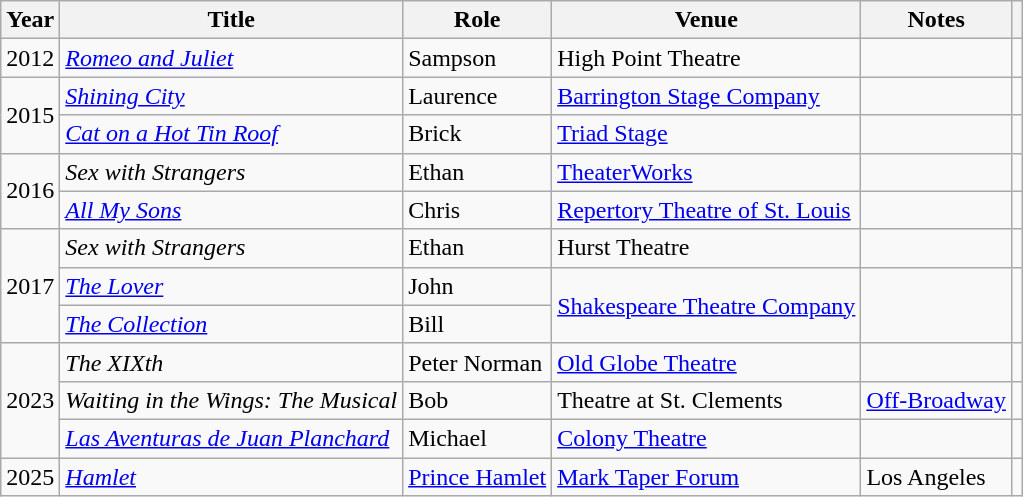<table class="wikitable plainrowheaders sortable">
<tr>
<th>Year</th>
<th>Title</th>
<th>Role</th>
<th>Venue</th>
<th class="unsortable">Notes</th>
<th class="unsortable"></th>
</tr>
<tr>
<td>2012</td>
<td><em><a href='#'>Romeo and Juliet</a></em></td>
<td>Sampson</td>
<td>High Point Theatre</td>
<td></td>
<td></td>
</tr>
<tr>
<td rowspan="2">2015</td>
<td><em><a href='#'>Shining City</a></em></td>
<td>Laurence</td>
<td><a href='#'>Barrington Stage Company</a></td>
<td></td>
<td></td>
</tr>
<tr>
<td><em><a href='#'>Cat on a Hot Tin Roof</a></em></td>
<td>Brick</td>
<td><a href='#'>Triad Stage</a></td>
<td></td>
<td></td>
</tr>
<tr>
<td rowspan="2">2016</td>
<td><em>Sex with Strangers</em></td>
<td>Ethan</td>
<td><a href='#'>TheaterWorks</a></td>
<td></td>
<td></td>
</tr>
<tr>
<td><em><a href='#'>All My Sons</a></em></td>
<td>Chris</td>
<td><a href='#'>Repertory Theatre of St. Louis</a></td>
<td></td>
<td></td>
</tr>
<tr>
<td rowspan="3">2017</td>
<td><em>Sex with Strangers</em></td>
<td>Ethan</td>
<td>Hurst Theatre</td>
<td></td>
<td></td>
</tr>
<tr>
<td><em><a href='#'>The Lover</a></em></td>
<td>John</td>
<td rowspan="2"><a href='#'>Shakespeare Theatre Company</a></td>
<td rowspan="2"></td>
<td rowspan="2"></td>
</tr>
<tr>
<td><em><a href='#'>The Collection</a></em></td>
<td>Bill</td>
</tr>
<tr>
<td rowspan="3">2023</td>
<td><em>The XIXth</em></td>
<td>Peter Norman</td>
<td><a href='#'>Old Globe Theatre</a></td>
<td></td>
<td></td>
</tr>
<tr>
<td><em>Waiting in the Wings: The Musical</em></td>
<td>Bob</td>
<td>Theatre at St. Clements</td>
<td><a href='#'>Off-Broadway</a></td>
<td></td>
</tr>
<tr>
<td><em><a href='#'>Las Aventuras de Juan Planchard</a></em></td>
<td>Michael</td>
<td><a href='#'>Colony Theatre</a></td>
<td></td>
<td></td>
</tr>
<tr>
<td>2025</td>
<td><em><a href='#'>Hamlet</a></em></td>
<td><a href='#'>Prince Hamlet</a></td>
<td><a href='#'>Mark Taper Forum</a></td>
<td>Los Angeles</td>
<td></td>
</tr>
</table>
